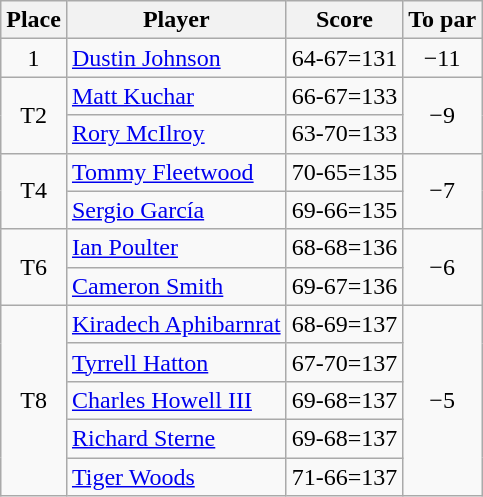<table class="wikitable">
<tr>
<th>Place</th>
<th>Player</th>
<th>Score</th>
<th>To par</th>
</tr>
<tr>
<td align=center>1</td>
<td> <a href='#'>Dustin Johnson</a></td>
<td>64-67=131</td>
<td align=center>−11</td>
</tr>
<tr>
<td rowspan=2 align=center>T2</td>
<td> <a href='#'>Matt Kuchar</a></td>
<td>66-67=133</td>
<td rowspan=2 align=center>−9</td>
</tr>
<tr>
<td> <a href='#'>Rory McIlroy</a></td>
<td>63-70=133</td>
</tr>
<tr>
<td rowspan=2 align=center>T4</td>
<td> <a href='#'>Tommy Fleetwood</a></td>
<td>70-65=135</td>
<td rowspan=2 align=center>−7</td>
</tr>
<tr>
<td> <a href='#'>Sergio García</a></td>
<td>69-66=135</td>
</tr>
<tr>
<td rowspan=2 align=center>T6</td>
<td> <a href='#'>Ian Poulter</a></td>
<td>68-68=136</td>
<td rowspan=2 align=center>−6</td>
</tr>
<tr>
<td> <a href='#'>Cameron Smith</a></td>
<td>69-67=136</td>
</tr>
<tr>
<td rowspan=5 align=center>T8</td>
<td> <a href='#'>Kiradech Aphibarnrat</a></td>
<td>68-69=137</td>
<td rowspan=5 align=center>−5</td>
</tr>
<tr>
<td> <a href='#'>Tyrrell Hatton</a></td>
<td>67-70=137</td>
</tr>
<tr>
<td> <a href='#'>Charles Howell III</a></td>
<td>69-68=137</td>
</tr>
<tr>
<td> <a href='#'>Richard Sterne</a></td>
<td>69-68=137</td>
</tr>
<tr>
<td> <a href='#'>Tiger Woods</a></td>
<td>71-66=137</td>
</tr>
</table>
